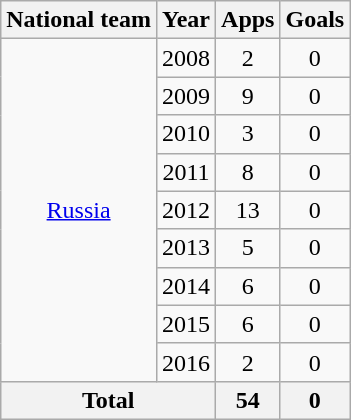<table class="wikitable" style="text-align:center">
<tr>
<th>National team</th>
<th>Year</th>
<th>Apps</th>
<th>Goals</th>
</tr>
<tr>
<td rowspan="9"><a href='#'>Russia</a></td>
<td>2008</td>
<td>2</td>
<td>0</td>
</tr>
<tr>
<td>2009</td>
<td>9</td>
<td>0</td>
</tr>
<tr>
<td>2010</td>
<td>3</td>
<td>0</td>
</tr>
<tr>
<td>2011</td>
<td>8</td>
<td>0</td>
</tr>
<tr>
<td>2012</td>
<td>13</td>
<td>0</td>
</tr>
<tr>
<td>2013</td>
<td>5</td>
<td>0</td>
</tr>
<tr>
<td>2014</td>
<td>6</td>
<td>0</td>
</tr>
<tr>
<td>2015</td>
<td>6</td>
<td>0</td>
</tr>
<tr>
<td>2016</td>
<td>2</td>
<td>0</td>
</tr>
<tr>
<th colspan="2">Total</th>
<th>54</th>
<th>0</th>
</tr>
</table>
